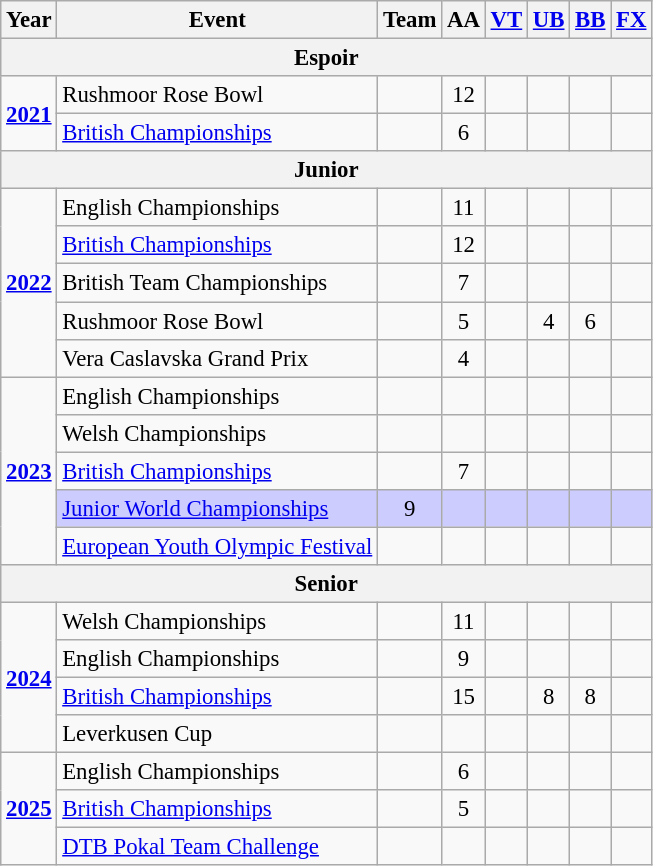<table class="wikitable" style="text-align:center; font-size:95%;">
<tr>
<th>Year</th>
<th>Event</th>
<th>Team</th>
<th>AA</th>
<th><a href='#'>VT</a></th>
<th><a href='#'>UB</a></th>
<th><a href='#'>BB</a></th>
<th><a href='#'>FX</a></th>
</tr>
<tr>
<th colspan="8"><strong>Espoir</strong></th>
</tr>
<tr>
<td rowspan="2"><strong><a href='#'>2021</a></strong></td>
<td align=left>Rushmoor Rose Bowl</td>
<td></td>
<td>12</td>
<td></td>
<td></td>
<td></td>
<td></td>
</tr>
<tr>
<td align="left"><a href='#'>British Championships</a></td>
<td></td>
<td>6</td>
<td></td>
<td></td>
<td></td>
<td></td>
</tr>
<tr>
<th colspan="8"><strong>Junior</strong></th>
</tr>
<tr>
<td rowspan="5"><strong><a href='#'>2022</a></strong></td>
<td align=left>English Championships</td>
<td></td>
<td>11</td>
<td></td>
<td></td>
<td></td>
<td></td>
</tr>
<tr>
<td align=left><a href='#'>British Championships</a></td>
<td></td>
<td>12</td>
<td></td>
<td></td>
<td></td>
<td></td>
</tr>
<tr>
<td align=left>British Team Championships</td>
<td></td>
<td>7</td>
<td></td>
<td></td>
<td></td>
<td></td>
</tr>
<tr>
<td align=left>Rushmoor Rose Bowl</td>
<td></td>
<td>5</td>
<td></td>
<td>4</td>
<td>6</td>
<td></td>
</tr>
<tr>
<td align=left>Vera Caslavska Grand Prix</td>
<td></td>
<td>4</td>
<td></td>
<td></td>
<td></td>
<td></td>
</tr>
<tr>
<td rowspan="5"><strong><a href='#'>2023</a></strong></td>
<td align=left>English Championships</td>
<td></td>
<td></td>
<td></td>
<td></td>
<td></td>
<td></td>
</tr>
<tr>
<td align=left>Welsh Championships</td>
<td></td>
<td></td>
<td></td>
<td></td>
<td></td>
<td></td>
</tr>
<tr>
<td align="left"><a href='#'>British Championships</a></td>
<td></td>
<td>7</td>
<td></td>
<td></td>
<td></td>
<td></td>
</tr>
<tr bgcolor=#CCCCFF>
<td align=left><a href='#'>Junior World Championships</a></td>
<td>9</td>
<td></td>
<td></td>
<td></td>
<td></td>
<td></td>
</tr>
<tr>
<td align="left"><a href='#'>European Youth Olympic Festival</a></td>
<td></td>
<td></td>
<td></td>
<td></td>
<td></td>
<td></td>
</tr>
<tr>
<th colspan="8"><strong>Senior</strong></th>
</tr>
<tr>
<td rowspan="4"><strong><a href='#'>2024</a></strong></td>
<td align="left">Welsh Championships</td>
<td></td>
<td>11</td>
<td></td>
<td></td>
<td></td>
<td></td>
</tr>
<tr>
<td align="left">English Championships</td>
<td></td>
<td>9</td>
<td></td>
<td></td>
<td></td>
<td></td>
</tr>
<tr>
<td align="left"><a href='#'>British Championships</a></td>
<td></td>
<td>15</td>
<td></td>
<td>8</td>
<td>8</td>
<td></td>
</tr>
<tr>
<td align=left>Leverkusen Cup</td>
<td></td>
<td></td>
<td></td>
<td></td>
<td></td>
<td></td>
</tr>
<tr>
<td rowspan="3"><strong><a href='#'>2025</a></strong></td>
<td align="left">English Championships</td>
<td></td>
<td>6</td>
<td></td>
<td></td>
<td></td>
<td></td>
</tr>
<tr>
<td align="left"><a href='#'>British Championships</a></td>
<td></td>
<td>5</td>
<td></td>
<td></td>
<td></td>
<td></td>
</tr>
<tr>
<td align="left"><a href='#'>DTB Pokal Team Challenge</a></td>
<td></td>
<td></td>
<td></td>
<td></td>
<td></td>
<td></td>
</tr>
</table>
